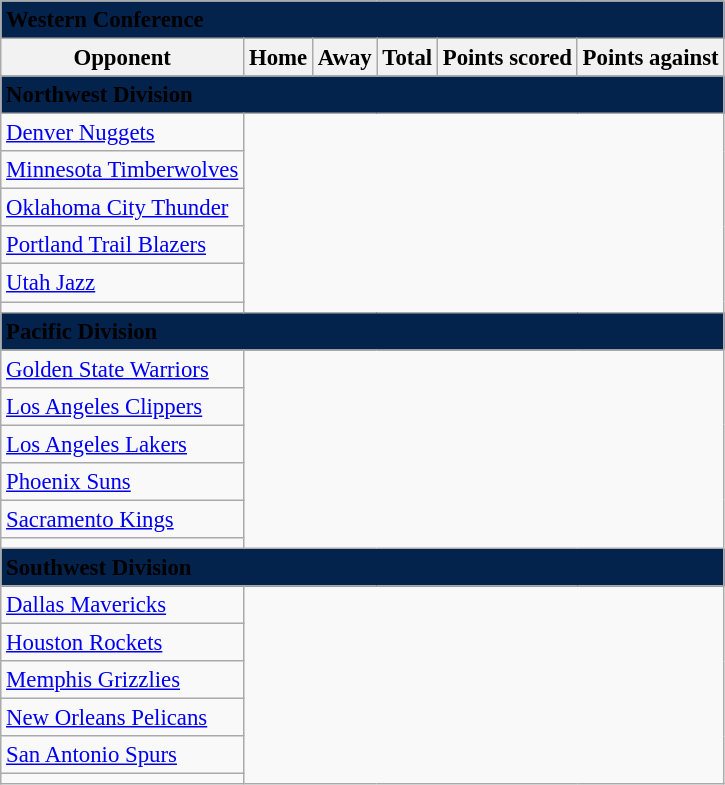<table class="wikitable" style="font-size: 95%; text-align: center">
<tr>
<td colspan="6" style="text-align:left; background:#03224c"><span> <strong>Western Conference</strong> </span></td>
</tr>
<tr>
<th>Opponent</th>
<th>Home</th>
<th>Away</th>
<th>Total</th>
<th>Points scored</th>
<th>Points against</th>
</tr>
<tr>
<td colspan="6" style="text-align:left; background:#03224c"><span> <strong>Northwest Division</strong> </span></td>
</tr>
<tr>
<td style="text-align:left"><a href='#'>Denver Nuggets</a></td>
</tr>
<tr>
<td style="text-align:left"><a href='#'>Minnesota Timberwolves</a></td>
</tr>
<tr>
<td style="text-align:left"><a href='#'>Oklahoma City Thunder</a></td>
</tr>
<tr>
<td style="text-align:left"><a href='#'>Portland Trail Blazers</a></td>
</tr>
<tr>
<td style="text-align:left"><a href='#'>Utah Jazz</a></td>
</tr>
<tr style="font-weight:bold">
<td></td>
</tr>
<tr>
<td colspan="6" style="text-align:left; background:#03224c"><span> <strong>Pacific Division</strong> </span></td>
</tr>
<tr>
<td style="text-align:left"><a href='#'>Golden State Warriors</a></td>
</tr>
<tr>
<td style="text-align:left"><a href='#'>Los Angeles Clippers</a></td>
</tr>
<tr>
<td style="text-align:left"><a href='#'>Los Angeles Lakers</a></td>
</tr>
<tr>
<td style="text-align:left"><a href='#'>Phoenix Suns</a></td>
</tr>
<tr>
<td style="text-align:left"><a href='#'>Sacramento Kings</a></td>
</tr>
<tr style="font-weight:bold">
<td></td>
</tr>
<tr>
<td colspan="6" style="text-align:left; background:#03224c"><span> <strong>Southwest Division</strong></span></td>
</tr>
<tr>
<td style="text-align:left"><a href='#'>Dallas Mavericks</a></td>
</tr>
<tr>
<td style="text-align:left"><a href='#'>Houston Rockets</a></td>
</tr>
<tr>
<td style="text-align:left"><a href='#'>Memphis Grizzlies</a></td>
</tr>
<tr>
<td style="text-align:left"><a href='#'>New Orleans Pelicans</a></td>
</tr>
<tr>
<td style="text-align:left"><a href='#'>San Antonio Spurs</a></td>
</tr>
<tr style="font-weight:bold">
<td></td>
</tr>
</table>
